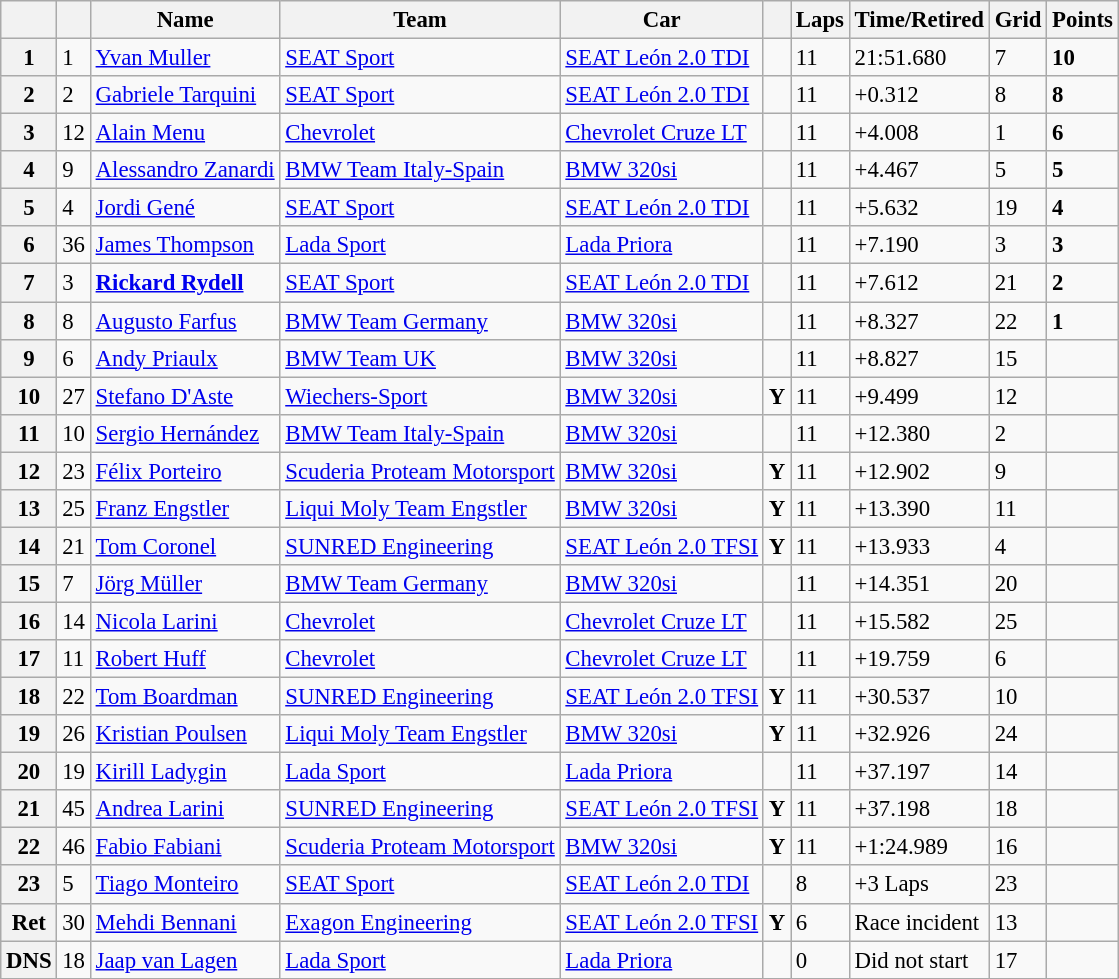<table class="wikitable sortable" style="font-size: 95%;">
<tr>
<th></th>
<th></th>
<th>Name</th>
<th>Team</th>
<th>Car</th>
<th></th>
<th>Laps</th>
<th>Time/Retired</th>
<th>Grid</th>
<th>Points</th>
</tr>
<tr>
<th>1</th>
<td>1</td>
<td> <a href='#'>Yvan Muller</a></td>
<td><a href='#'>SEAT Sport</a></td>
<td><a href='#'>SEAT León 2.0 TDI</a></td>
<td></td>
<td>11</td>
<td>21:51.680</td>
<td>7</td>
<td><strong>10</strong></td>
</tr>
<tr>
<th>2</th>
<td>2</td>
<td> <a href='#'>Gabriele Tarquini</a></td>
<td><a href='#'>SEAT Sport</a></td>
<td><a href='#'>SEAT León 2.0 TDI</a></td>
<td></td>
<td>11</td>
<td>+0.312</td>
<td>8</td>
<td><strong>8</strong></td>
</tr>
<tr>
<th>3</th>
<td>12</td>
<td> <a href='#'>Alain Menu</a></td>
<td><a href='#'>Chevrolet</a></td>
<td><a href='#'>Chevrolet Cruze LT</a></td>
<td></td>
<td>11</td>
<td>+4.008</td>
<td>1</td>
<td><strong>6</strong></td>
</tr>
<tr>
<th>4</th>
<td>9</td>
<td> <a href='#'>Alessandro Zanardi</a></td>
<td><a href='#'>BMW Team Italy-Spain</a></td>
<td><a href='#'>BMW 320si</a></td>
<td></td>
<td>11</td>
<td>+4.467</td>
<td>5</td>
<td><strong>5</strong></td>
</tr>
<tr>
<th>5</th>
<td>4</td>
<td> <a href='#'>Jordi Gené</a></td>
<td><a href='#'>SEAT Sport</a></td>
<td><a href='#'>SEAT León 2.0 TDI</a></td>
<td></td>
<td>11</td>
<td>+5.632</td>
<td>19</td>
<td><strong>4</strong></td>
</tr>
<tr>
<th>6</th>
<td>36</td>
<td> <a href='#'>James Thompson</a></td>
<td><a href='#'>Lada Sport</a></td>
<td><a href='#'>Lada Priora</a></td>
<td></td>
<td>11</td>
<td>+7.190</td>
<td>3</td>
<td><strong>3</strong></td>
</tr>
<tr>
<th>7</th>
<td>3</td>
<td> <strong><a href='#'>Rickard Rydell</a></strong></td>
<td><a href='#'>SEAT Sport</a></td>
<td><a href='#'>SEAT León 2.0 TDI</a></td>
<td></td>
<td>11</td>
<td>+7.612</td>
<td>21</td>
<td><strong>2</strong></td>
</tr>
<tr>
<th>8</th>
<td>8</td>
<td> <a href='#'>Augusto Farfus</a></td>
<td><a href='#'>BMW Team Germany</a></td>
<td><a href='#'>BMW 320si</a></td>
<td></td>
<td>11</td>
<td>+8.327</td>
<td>22</td>
<td><strong>1</strong></td>
</tr>
<tr>
<th>9</th>
<td>6</td>
<td> <a href='#'>Andy Priaulx</a></td>
<td><a href='#'>BMW Team UK</a></td>
<td><a href='#'>BMW 320si</a></td>
<td></td>
<td>11</td>
<td>+8.827</td>
<td>15</td>
<td></td>
</tr>
<tr>
<th>10</th>
<td>27</td>
<td> <a href='#'>Stefano D'Aste</a></td>
<td><a href='#'>Wiechers-Sport</a></td>
<td><a href='#'>BMW 320si</a></td>
<td align=center><strong><span>Y</span></strong></td>
<td>11</td>
<td>+9.499</td>
<td>12</td>
<td></td>
</tr>
<tr>
<th>11</th>
<td>10</td>
<td> <a href='#'>Sergio Hernández</a></td>
<td><a href='#'>BMW Team Italy-Spain</a></td>
<td><a href='#'>BMW 320si</a></td>
<td></td>
<td>11</td>
<td>+12.380</td>
<td>2</td>
<td></td>
</tr>
<tr>
<th>12</th>
<td>23</td>
<td> <a href='#'>Félix Porteiro</a></td>
<td><a href='#'>Scuderia Proteam Motorsport</a></td>
<td><a href='#'>BMW 320si</a></td>
<td align=center><strong><span>Y</span></strong></td>
<td>11</td>
<td>+12.902</td>
<td>9</td>
<td></td>
</tr>
<tr>
<th>13</th>
<td>25</td>
<td> <a href='#'>Franz Engstler</a></td>
<td><a href='#'>Liqui Moly Team Engstler</a></td>
<td><a href='#'>BMW 320si</a></td>
<td align=center><strong><span>Y</span></strong></td>
<td>11</td>
<td>+13.390</td>
<td>11</td>
<td></td>
</tr>
<tr>
<th>14</th>
<td>21</td>
<td> <a href='#'>Tom Coronel</a></td>
<td><a href='#'>SUNRED Engineering</a></td>
<td><a href='#'>SEAT León 2.0 TFSI</a></td>
<td align=center><strong><span>Y</span></strong></td>
<td>11</td>
<td>+13.933</td>
<td>4</td>
<td></td>
</tr>
<tr>
<th>15</th>
<td>7</td>
<td> <a href='#'>Jörg Müller</a></td>
<td><a href='#'>BMW Team Germany</a></td>
<td><a href='#'>BMW 320si</a></td>
<td></td>
<td>11</td>
<td>+14.351</td>
<td>20</td>
<td></td>
</tr>
<tr>
<th>16</th>
<td>14</td>
<td> <a href='#'>Nicola Larini</a></td>
<td><a href='#'>Chevrolet</a></td>
<td><a href='#'>Chevrolet Cruze LT</a></td>
<td></td>
<td>11</td>
<td>+15.582</td>
<td>25</td>
<td></td>
</tr>
<tr>
<th>17</th>
<td>11</td>
<td> <a href='#'>Robert Huff</a></td>
<td><a href='#'>Chevrolet</a></td>
<td><a href='#'>Chevrolet Cruze LT</a></td>
<td></td>
<td>11</td>
<td>+19.759</td>
<td>6</td>
<td></td>
</tr>
<tr>
<th>18</th>
<td>22</td>
<td> <a href='#'>Tom Boardman</a></td>
<td><a href='#'>SUNRED Engineering</a></td>
<td><a href='#'>SEAT León 2.0 TFSI</a></td>
<td align=center><strong><span>Y</span></strong></td>
<td>11</td>
<td>+30.537</td>
<td>10</td>
<td></td>
</tr>
<tr>
<th>19</th>
<td>26</td>
<td> <a href='#'>Kristian Poulsen</a></td>
<td><a href='#'>Liqui Moly Team Engstler</a></td>
<td><a href='#'>BMW 320si</a></td>
<td align=center><strong><span>Y</span></strong></td>
<td>11</td>
<td>+32.926</td>
<td>24</td>
<td></td>
</tr>
<tr>
<th>20</th>
<td>19</td>
<td> <a href='#'>Kirill Ladygin</a></td>
<td><a href='#'>Lada Sport</a></td>
<td><a href='#'>Lada Priora</a></td>
<td></td>
<td>11</td>
<td>+37.197</td>
<td>14</td>
<td></td>
</tr>
<tr>
<th>21</th>
<td>45</td>
<td> <a href='#'>Andrea Larini</a></td>
<td><a href='#'>SUNRED Engineering</a></td>
<td><a href='#'>SEAT León 2.0 TFSI</a></td>
<td align=center><strong><span>Y</span></strong></td>
<td>11</td>
<td>+37.198</td>
<td>18</td>
<td></td>
</tr>
<tr>
<th>22</th>
<td>46</td>
<td> <a href='#'>Fabio Fabiani</a></td>
<td><a href='#'>Scuderia Proteam Motorsport</a></td>
<td><a href='#'>BMW 320si</a></td>
<td align=center><strong><span>Y</span></strong></td>
<td>11</td>
<td>+1:24.989</td>
<td>16</td>
<td></td>
</tr>
<tr>
<th>23</th>
<td>5</td>
<td> <a href='#'>Tiago Monteiro</a></td>
<td><a href='#'>SEAT Sport</a></td>
<td><a href='#'>SEAT León 2.0 TDI</a></td>
<td></td>
<td>8</td>
<td>+3 Laps</td>
<td>23</td>
<td></td>
</tr>
<tr>
<th>Ret</th>
<td>30</td>
<td> <a href='#'>Mehdi Bennani</a></td>
<td><a href='#'>Exagon Engineering</a></td>
<td><a href='#'>SEAT León 2.0 TFSI</a></td>
<td align=center><strong><span>Y</span></strong></td>
<td>6</td>
<td>Race incident</td>
<td>13</td>
<td></td>
</tr>
<tr>
<th>DNS</th>
<td>18</td>
<td> <a href='#'>Jaap van Lagen</a></td>
<td><a href='#'>Lada Sport</a></td>
<td><a href='#'>Lada Priora</a></td>
<td></td>
<td>0</td>
<td>Did not start</td>
<td>17</td>
<td></td>
</tr>
<tr>
</tr>
</table>
